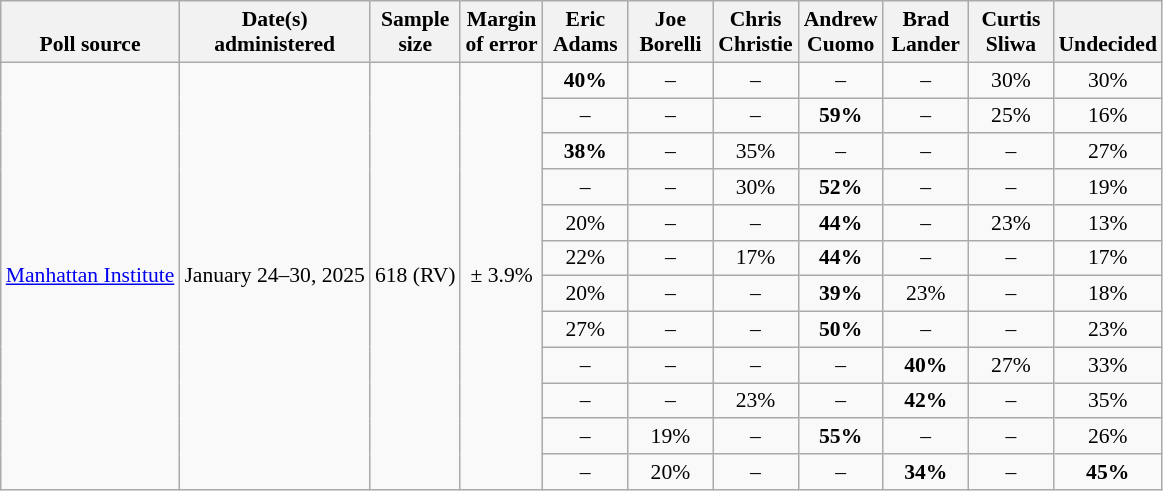<table class="wikitable" style="font-size:90%;text-align:center;">
<tr valign=bottom>
<th>Poll source</th>
<th>Date(s)<br>administered</th>
<th>Sample<br>size</th>
<th>Margin<br>of error</th>
<th style="width:50px;">Eric<br>Adams</th>
<th style="width:50px;">Joe<br>Borelli</th>
<th style="width:50px;">Chris<br>Christie </th>
<th style="width:50px;">Andrew<br>Cuomo</th>
<th style="width:50px;">Brad<br>Lander</th>
<th style="width:50px;">Curtis<br>Sliwa</th>
<th>Undecided</th>
</tr>
<tr>
<td style="text-align:left;" rowspan="12"><a href='#'>Manhattan Institute</a> </td>
<td rowspan="12">January 24–30, 2025</td>
<td rowspan="12">618 (RV)</td>
<td rowspan="12">± 3.9%</td>
<td><strong>40%</strong></td>
<td>–</td>
<td>–</td>
<td>–</td>
<td>–</td>
<td>30%</td>
<td>30%</td>
</tr>
<tr>
<td>–</td>
<td>–</td>
<td>–</td>
<td><strong>59%</strong></td>
<td>–</td>
<td>25%</td>
<td>16%</td>
</tr>
<tr>
<td><strong>38%</strong></td>
<td>–</td>
<td>35%</td>
<td>–</td>
<td>–</td>
<td>–</td>
<td>27%</td>
</tr>
<tr>
<td>–</td>
<td>–</td>
<td>30%</td>
<td><strong>52%</strong></td>
<td>–</td>
<td>–</td>
<td>19%</td>
</tr>
<tr>
<td>20%</td>
<td>–</td>
<td>–</td>
<td><strong>44%</strong></td>
<td>–</td>
<td>23%</td>
<td>13%</td>
</tr>
<tr>
<td>22%</td>
<td>–</td>
<td>17%</td>
<td><strong>44%</strong></td>
<td>–</td>
<td>–</td>
<td>17%</td>
</tr>
<tr>
<td>20%</td>
<td>–</td>
<td>–</td>
<td><strong>39%</strong></td>
<td>23%</td>
<td>–</td>
<td>18%</td>
</tr>
<tr>
<td>27%</td>
<td>–</td>
<td>–</td>
<td><strong>50%</strong></td>
<td>–</td>
<td>–</td>
<td>23%</td>
</tr>
<tr>
<td>–</td>
<td>–</td>
<td>–</td>
<td>–</td>
<td><strong>40%</strong></td>
<td>27%</td>
<td>33%</td>
</tr>
<tr>
<td>–</td>
<td>–</td>
<td>23%</td>
<td>–</td>
<td><strong>42%</strong></td>
<td>–</td>
<td>35%</td>
</tr>
<tr>
<td>–</td>
<td>19%</td>
<td>–</td>
<td><strong>55%</strong></td>
<td>–</td>
<td>–</td>
<td>26%</td>
</tr>
<tr>
<td>–</td>
<td>20%</td>
<td>–</td>
<td>–</td>
<td><strong>34%</strong></td>
<td>–</td>
<td><strong>45%</strong></td>
</tr>
</table>
